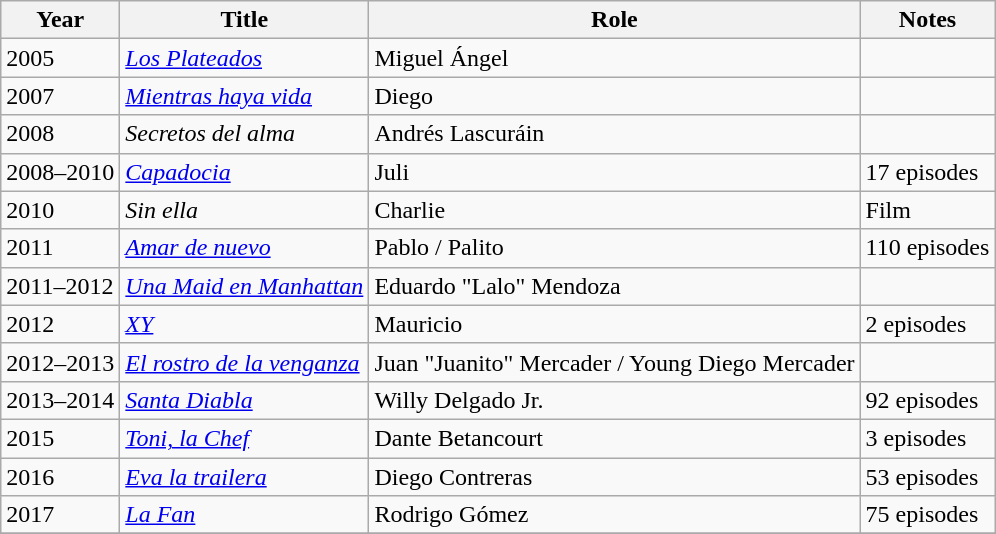<table class="wikitable sortable">
<tr>
<th>Year</th>
<th>Title</th>
<th>Role</th>
<th>Notes</th>
</tr>
<tr>
<td>2005</td>
<td><em><a href='#'>Los Plateados</a></em></td>
<td>Miguel Ángel</td>
<td></td>
</tr>
<tr>
<td>2007</td>
<td><em><a href='#'>Mientras haya vida</a></em></td>
<td>Diego</td>
<td></td>
</tr>
<tr>
<td>2008</td>
<td><em>Secretos del alma</em></td>
<td>Andrés Lascuráin</td>
<td></td>
</tr>
<tr>
<td>2008–2010</td>
<td><em><a href='#'>Capadocia</a></em></td>
<td>Juli</td>
<td>17 episodes</td>
</tr>
<tr>
<td>2010</td>
<td><em>Sin ella</em></td>
<td>Charlie</td>
<td>Film</td>
</tr>
<tr>
<td>2011</td>
<td><em><a href='#'>Amar de nuevo</a></em></td>
<td>Pablo / Palito</td>
<td>110 episodes</td>
</tr>
<tr>
<td>2011–2012</td>
<td><em><a href='#'>Una Maid en Manhattan</a></em></td>
<td>Eduardo "Lalo" Mendoza</td>
<td></td>
</tr>
<tr>
<td>2012</td>
<td><em><a href='#'>XY</a></em></td>
<td>Mauricio</td>
<td>2 episodes</td>
</tr>
<tr>
<td>2012–2013</td>
<td><em><a href='#'>El rostro de la venganza</a></em></td>
<td>Juan "Juanito" Mercader / Young Diego Mercader</td>
<td></td>
</tr>
<tr>
<td>2013–2014</td>
<td><em><a href='#'>Santa Diabla</a></em></td>
<td>Willy Delgado Jr.</td>
<td>92 episodes</td>
</tr>
<tr>
<td>2015</td>
<td><em><a href='#'>Toni, la Chef</a></em></td>
<td>Dante Betancourt</td>
<td>3 episodes</td>
</tr>
<tr>
<td>2016</td>
<td><em><a href='#'>Eva la trailera</a></em></td>
<td>Diego Contreras</td>
<td>53 episodes</td>
</tr>
<tr>
<td>2017</td>
<td><em><a href='#'>La Fan</a></em></td>
<td>Rodrigo Gómez</td>
<td>75 episodes</td>
</tr>
<tr>
</tr>
</table>
